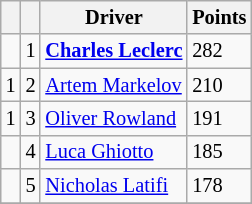<table class="wikitable" style="font-size: 85%;">
<tr>
<th></th>
<th></th>
<th>Driver</th>
<th>Points</th>
</tr>
<tr>
<td></td>
<td align="center">1</td>
<td> <strong><a href='#'>Charles Leclerc</a></strong></td>
<td>282</td>
</tr>
<tr>
<td> 1</td>
<td align="center">2</td>
<td> <a href='#'>Artem Markelov</a></td>
<td>210</td>
</tr>
<tr>
<td> 1</td>
<td align="center">3</td>
<td> <a href='#'>Oliver Rowland</a></td>
<td>191</td>
</tr>
<tr>
<td></td>
<td align="center">4</td>
<td> <a href='#'>Luca Ghiotto</a></td>
<td>185</td>
</tr>
<tr>
<td></td>
<td align="center">5</td>
<td> <a href='#'>Nicholas Latifi</a></td>
<td>178</td>
</tr>
<tr>
</tr>
</table>
